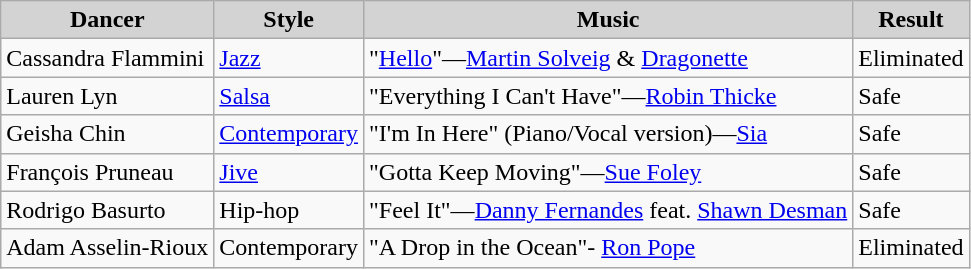<table class="wikitable">
<tr align="center" bgcolor="lightgrey">
<td><strong>Dancer</strong></td>
<td><strong>Style</strong></td>
<td><strong>Music</strong></td>
<td><strong>Result</strong></td>
</tr>
<tr>
<td>Cassandra Flammini</td>
<td><a href='#'>Jazz</a></td>
<td>"<a href='#'>Hello</a>"—<a href='#'>Martin Solveig</a> & <a href='#'>Dragonette</a></td>
<td>Eliminated</td>
</tr>
<tr>
<td>Lauren Lyn</td>
<td><a href='#'>Salsa</a></td>
<td>"Everything I Can't Have"—<a href='#'>Robin Thicke</a></td>
<td>Safe</td>
</tr>
<tr>
<td>Geisha Chin</td>
<td><a href='#'>Contemporary</a></td>
<td>"I'm In Here" (Piano/Vocal version)—<a href='#'>Sia</a></td>
<td>Safe</td>
</tr>
<tr>
<td>François Pruneau</td>
<td><a href='#'>Jive</a></td>
<td>"Gotta Keep Moving"—<a href='#'>Sue Foley</a></td>
<td>Safe</td>
</tr>
<tr>
<td>Rodrigo Basurto</td>
<td>Hip-hop</td>
<td>"Feel It"—<a href='#'>Danny Fernandes</a> feat. <a href='#'>Shawn Desman</a></td>
<td>Safe</td>
</tr>
<tr>
<td>Adam Asselin-Rioux</td>
<td>Contemporary</td>
<td>"A Drop in the Ocean"- <a href='#'>Ron Pope</a></td>
<td>Eliminated</td>
</tr>
</table>
